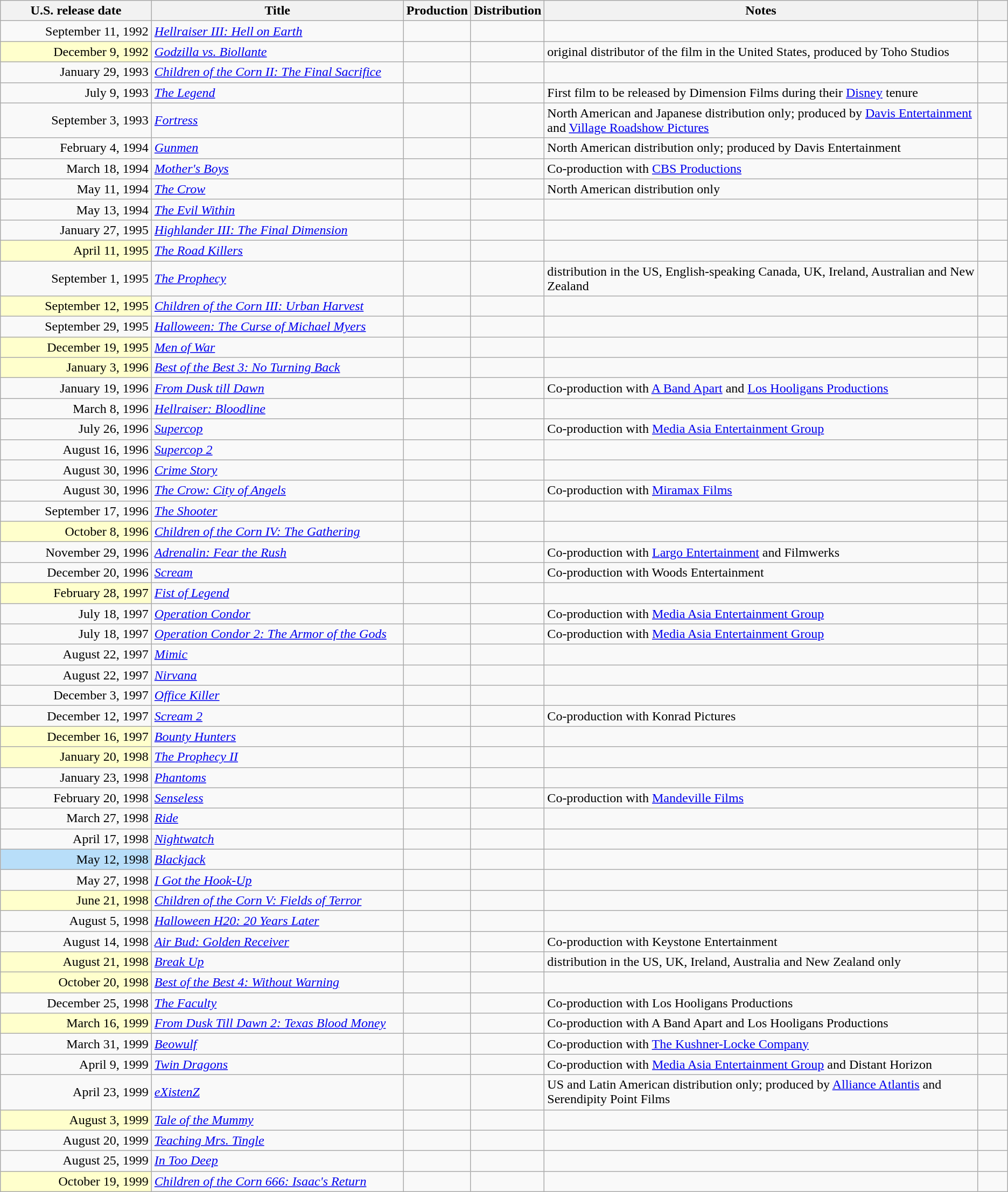<table class="wikitable sortable">
<tr>
<th width=15%>U.S. release date</th>
<th>Title</th>
<th width=4%>Production</th>
<th width=4%>Distribution</th>
<th width=43%>Notes</th>
<th style="width:3%;" class="unsortable"></th>
</tr>
<tr>
<td style="text-align:right;">September 11, 1992</td>
<td><em><a href='#'>Hellraiser III: Hell on Earth</a></em></td>
<td></td>
<td></td>
<td></td>
<td style=text-align:center></td>
</tr>
<tr>
<td style="background:#ffc; text-align:right;">December 9, 1992 </td>
<td><em><a href='#'>Godzilla vs. Biollante</a></em></td>
<td></td>
<td></td>
<td>original distributor of the film in the United States, produced by Toho Studios</td>
<td style=text-align:center></td>
</tr>
<tr>
<td style="text-align:right;">January 29, 1993</td>
<td><em><a href='#'>Children of the Corn II: The Final Sacrifice</a></em></td>
<td></td>
<td></td>
<td></td>
<td style=text-align:center></td>
</tr>
<tr>
<td style="text-align:right;">July 9, 1993</td>
<td><em><a href='#'>The Legend</a></em></td>
<td></td>
<td></td>
<td>First film to be released by Dimension Films during their <a href='#'>Disney</a> tenure</td>
<td style=text-align:center></td>
</tr>
<tr>
<td style="text-align:right;">September 3, 1993</td>
<td><em><a href='#'>Fortress</a></em></td>
<td></td>
<td></td>
<td>North American and Japanese distribution only; produced by <a href='#'>Davis Entertainment</a> and <a href='#'>Village Roadshow Pictures</a></td>
<td style=text-align:center></td>
</tr>
<tr>
<td style="text-align:right;">February 4, 1994</td>
<td><em><a href='#'>Gunmen</a></em></td>
<td></td>
<td></td>
<td>North American distribution only; produced by Davis Entertainment</td>
<td style=text-align:center></td>
</tr>
<tr>
<td style="text-align:right;">March 18, 1994</td>
<td><em><a href='#'>Mother's Boys</a></em></td>
<td></td>
<td></td>
<td>Co-production with <a href='#'>CBS Productions</a></td>
<td style=text-align:center></td>
</tr>
<tr>
<td style="text-align:right;">May 11, 1994</td>
<td><em><a href='#'>The Crow</a></em></td>
<td></td>
<td></td>
<td>North American distribution only</td>
<td style=text-align:center></td>
</tr>
<tr>
<td style="text-align:right;">May 13, 1994</td>
<td><em><a href='#'>The Evil Within</a></em></td>
<td></td>
<td></td>
<td></td>
<td style=text-align:center></td>
</tr>
<tr>
<td style="text-align:right;">January 27, 1995</td>
<td><em><a href='#'>Highlander III: The Final Dimension</a></em></td>
<td></td>
<td></td>
<td></td>
<td style=text-align:center></td>
</tr>
<tr>
<td style="text-align:right;background:#ffc;">April 11, 1995 </td>
<td><em><a href='#'>The Road Killers</a></em></td>
<td></td>
<td></td>
<td></td>
<td style=text-align:center></td>
</tr>
<tr>
<td style="text-align:right;">September 1, 1995</td>
<td><em><a href='#'>The Prophecy</a></em></td>
<td></td>
<td></td>
<td>distribution in the US, English-speaking Canada, UK, Ireland, Australian and New Zealand</td>
<td style=text-align:center></td>
</tr>
<tr>
<td style="text-align:right;background:#ffc;">September 12, 1995 </td>
<td><em><a href='#'>Children of the Corn III: Urban Harvest</a></em></td>
<td></td>
<td></td>
<td></td>
<td style=text-align:center></td>
</tr>
<tr>
<td style="text-align:right;">September 29, 1995</td>
<td><em><a href='#'>Halloween: The Curse of Michael Myers</a></em></td>
<td></td>
<td></td>
<td></td>
<td style=text-align:center></td>
</tr>
<tr>
<td style="text-align:right;background:#ffc;">December 19, 1995 </td>
<td><em><a href='#'>Men of War</a></em></td>
<td></td>
<td></td>
<td></td>
<td style=text-align:center></td>
</tr>
<tr>
<td style="text-align:right;background:#ffc;">January 3, 1996 </td>
<td><em><a href='#'>Best of the Best 3: No Turning Back</a></em></td>
<td></td>
<td></td>
<td></td>
<td style=text-align:center></td>
</tr>
<tr>
<td style="text-align:right;">January 19, 1996</td>
<td><em><a href='#'>From Dusk till Dawn</a></em></td>
<td></td>
<td></td>
<td>Co-production with <a href='#'>A Band Apart</a> and <a href='#'>Los Hooligans Productions</a></td>
<td style=text-align:center></td>
</tr>
<tr>
<td style="text-align:right;">March 8, 1996</td>
<td><em><a href='#'>Hellraiser: Bloodline</a></em></td>
<td></td>
<td></td>
<td></td>
<td style=text-align:center></td>
</tr>
<tr>
<td style="text-align:right;">July 26, 1996</td>
<td><em><a href='#'>Supercop</a></em></td>
<td></td>
<td></td>
<td>Co-production with <a href='#'>Media Asia Entertainment Group</a></td>
<td style="text-align:center"></td>
</tr>
<tr>
<td style="text-align:right;">August 16, 1996</td>
<td><em><a href='#'>Supercop 2</a></em></td>
<td></td>
<td></td>
<td></td>
<td style=text-align:center></td>
</tr>
<tr>
<td style="text-align:right;">August 30, 1996</td>
<td><em><a href='#'>Crime Story</a></em></td>
<td></td>
<td></td>
<td></td>
<td style=text-align:center></td>
</tr>
<tr>
<td style="text-align:right;">August 30, 1996</td>
<td><em><a href='#'>The Crow: City of Angels</a></em></td>
<td></td>
<td></td>
<td>Co-production with <a href='#'>Miramax Films</a></td>
<td style=text-align:center></td>
</tr>
<tr>
<td style="text-align:right;">September 17, 1996</td>
<td><em><a href='#'>The Shooter</a></em></td>
<td></td>
<td></td>
<td></td>
<td style=text-align:center></td>
</tr>
<tr>
<td style="text-align:right;background:#ffc;">October 8, 1996 </td>
<td><em><a href='#'>Children of the Corn IV: The Gathering</a></em></td>
<td></td>
<td></td>
<td></td>
<td style=text-align:center></td>
</tr>
<tr>
<td style="text-align:right;">November 29, 1996</td>
<td><em><a href='#'>Adrenalin: Fear the Rush</a></em></td>
<td></td>
<td></td>
<td>Co-production with <a href='#'>Largo Entertainment</a> and Filmwerks</td>
<td style=text-align:center></td>
</tr>
<tr>
<td style="text-align:right;">December 20, 1996</td>
<td><em><a href='#'>Scream</a></em></td>
<td></td>
<td></td>
<td>Co-production with Woods Entertainment</td>
<td style=text-align:center></td>
</tr>
<tr>
<td style="text-align:right;background:#ffc;">February 28, 1997 </td>
<td><em><a href='#'>Fist of Legend</a></em></td>
<td></td>
<td></td>
<td></td>
<td style=text-align:center></td>
</tr>
<tr>
<td style="text-align:right;">July 18, 1997</td>
<td><em><a href='#'>Operation Condor</a></em></td>
<td></td>
<td></td>
<td>Co-production with <a href='#'>Media Asia Entertainment Group</a></td>
<td style="text-align:center"></td>
</tr>
<tr>
<td style="text-align:right;">July 18, 1997</td>
<td><em><a href='#'>Operation Condor 2: The Armor of the Gods</a></em></td>
<td></td>
<td></td>
<td>Co-production with <a href='#'>Media Asia Entertainment Group</a></td>
<td style="text-align:center"></td>
</tr>
<tr>
<td style="text-align:right;">August 22, 1997</td>
<td><em><a href='#'>Mimic</a></em></td>
<td></td>
<td></td>
<td></td>
<td style=text-align:center></td>
</tr>
<tr>
<td style="text-align:right;">August 22, 1997</td>
<td><em><a href='#'>Nirvana</a></em></td>
<td></td>
<td></td>
<td></td>
<td style=text-align:center></td>
</tr>
<tr>
<td style="text-align:right;">December 3, 1997</td>
<td><em><a href='#'>Office Killer</a></em></td>
<td></td>
<td></td>
<td></td>
<td style=text-align:center></td>
</tr>
<tr>
<td style="text-align:right;">December 12, 1997</td>
<td><em><a href='#'>Scream 2</a></em></td>
<td></td>
<td></td>
<td>Co-production with Konrad Pictures</td>
<td style=text-align:center></td>
</tr>
<tr>
<td style="text-align:right;background:#ffc;">December 16, 1997 </td>
<td><em><a href='#'>Bounty Hunters</a></em></td>
<td></td>
<td></td>
<td></td>
<td style=text-align:center></td>
</tr>
<tr>
<td style="text-align:right;background:#ffc;">January 20, 1998 </td>
<td><em><a href='#'>The Prophecy II</a></em></td>
<td></td>
<td></td>
<td></td>
<td style=text-align:center></td>
</tr>
<tr>
<td style="text-align:right;">January 23, 1998</td>
<td><em><a href='#'>Phantoms</a></em></td>
<td></td>
<td></td>
<td></td>
<td style=text-align:center></td>
</tr>
<tr>
<td style="text-align:right;">February 20, 1998</td>
<td><em><a href='#'>Senseless</a></em></td>
<td></td>
<td></td>
<td>Co-production with <a href='#'>Mandeville Films</a></td>
<td style=text-align:center></td>
</tr>
<tr>
<td style="text-align:right;">March 27, 1998</td>
<td><em><a href='#'>Ride</a></em></td>
<td></td>
<td></td>
<td></td>
<td style=text-align:center></td>
</tr>
<tr>
<td style="text-align:right;">April 17, 1998</td>
<td><em><a href='#'>Nightwatch</a></em></td>
<td></td>
<td></td>
<td></td>
<td style=text-align:center></td>
</tr>
<tr>
<td style="text-align:right;background:#B8DEF9;">May 12, 1998 </td>
<td><em><a href='#'>Blackjack</a></em></td>
<td></td>
<td></td>
<td></td>
<td style=text-align:center></td>
</tr>
<tr>
<td style="text-align:right;">May 27, 1998</td>
<td><em><a href='#'>I Got the Hook-Up</a></em></td>
<td></td>
<td></td>
<td></td>
<td style=text-align:center></td>
</tr>
<tr>
<td style="text-align:right;background:#ffc;">June 21, 1998 </td>
<td><em><a href='#'>Children of the Corn V: Fields of Terror</a></em></td>
<td></td>
<td></td>
<td></td>
<td style=text-align:center></td>
</tr>
<tr>
<td style="text-align:right;">August 5, 1998</td>
<td><em><a href='#'>Halloween H20: 20 Years Later</a></em></td>
<td></td>
<td></td>
<td></td>
<td style=text-align:center></td>
</tr>
<tr>
<td style="text-align:right;">August 14, 1998</td>
<td><em><a href='#'>Air Bud: Golden Receiver</a></em></td>
<td></td>
<td></td>
<td>Co-production with Keystone Entertainment</td>
<td style=text-align:center></td>
</tr>
<tr>
<td style="text-align:right;background:#ffc;">August 21, 1998 </td>
<td><em><a href='#'>Break Up</a></em></td>
<td></td>
<td></td>
<td>distribution in the US, UK, Ireland, Australia and New Zealand only</td>
<td></td>
</tr>
<tr>
<td style="text-align:right;background:#ffc;">October 20, 1998 </td>
<td><em><a href='#'>Best of the Best 4: Without Warning</a></em></td>
<td></td>
<td></td>
<td></td>
<td style=text-align:center></td>
</tr>
<tr>
<td style="text-align:right;">December 25, 1998</td>
<td><em><a href='#'>The Faculty</a></em></td>
<td></td>
<td></td>
<td>Co-production with Los Hooligans Productions</td>
<td style=text-align:center></td>
</tr>
<tr>
<td style="text-align:right;background:#ffc;">March 16, 1999 </td>
<td><em><a href='#'>From Dusk Till Dawn 2: Texas Blood Money</a></em></td>
<td></td>
<td></td>
<td>Co-production with A Band Apart and Los Hooligans Productions</td>
<td style=text-align:center></td>
</tr>
<tr>
<td style="text-align:right;">March 31, 1999</td>
<td><em><a href='#'>Beowulf</a></em></td>
<td></td>
<td></td>
<td>Co-production with <a href='#'>The Kushner-Locke Company</a></td>
<td style=text-align:center></td>
</tr>
<tr>
<td style="text-align:right;">April 9, 1999</td>
<td><em><a href='#'>Twin Dragons</a></em></td>
<td></td>
<td></td>
<td>Co-production with <a href='#'>Media Asia Entertainment Group</a> and Distant Horizon</td>
<td style="text-align:center"></td>
</tr>
<tr>
<td style="text-align:right;">April 23, 1999</td>
<td><em><a href='#'>eXistenZ</a></em></td>
<td></td>
<td></td>
<td>US and Latin American distribution only; produced by <a href='#'>Alliance Atlantis</a> and Serendipity Point Films</td>
<td style=text-align:center></td>
</tr>
<tr>
<td style="text-align:right;background:#ffc;">August 3, 1999 </td>
<td><em><a href='#'>Tale of the Mummy</a></em></td>
<td></td>
<td></td>
<td></td>
<td style=text-align:center></td>
</tr>
<tr>
<td style="text-align:right;">August 20, 1999</td>
<td><em><a href='#'>Teaching Mrs. Tingle</a></em></td>
<td></td>
<td></td>
<td></td>
<td style=text-align:center></td>
</tr>
<tr>
<td style="text-align:right;">August 25, 1999</td>
<td><em><a href='#'>In Too Deep</a></em></td>
<td></td>
<td></td>
<td></td>
<td style=text-align:center></td>
</tr>
<tr>
<td style="text-align:right;background:#ffc;">October 19, 1999 </td>
<td><em><a href='#'>Children of the Corn 666: Isaac's Return</a></em></td>
<td></td>
<td></td>
<td></td>
<td style=text-align:center></td>
</tr>
</table>
